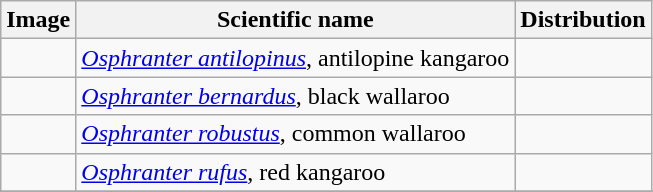<table class="wikitable">
<tr>
<th>Image</th>
<th>Scientific name</th>
<th>Distribution</th>
</tr>
<tr>
<td></td>
<td><em><a href='#'>Osphranter antilopinus</a></em>, antilopine kangaroo</td>
<td></td>
</tr>
<tr>
<td></td>
<td><em><a href='#'>Osphranter bernardus</a></em>, black wallaroo</td>
<td></td>
</tr>
<tr>
<td></td>
<td><em><a href='#'>Osphranter robustus</a></em>, common wallaroo</td>
<td></td>
</tr>
<tr>
<td></td>
<td><em><a href='#'>Osphranter rufus</a></em>, red kangaroo</td>
<td></td>
</tr>
<tr>
</tr>
</table>
